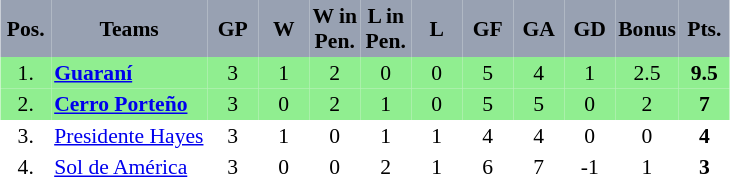<table class="sortable"  align=center style="font-size: 90%; border-collapse:collapse" border=0 cellspacing=0 cellpadding=2>
<tr align=center bgcolor=#98A1B2>
<th width=30><span>Pos.</span></th>
<th width=100>Teams</th>
<th width=30><span>GP</span></th>
<th width=30><span>W</span></th>
<th width=30><span>W in Pen.</span></th>
<th width=30><span>L in Pen.</span></th>
<th width=30><span>L</span></th>
<th width=30><span>GF</span></th>
<th width=30><span>GA</span></th>
<th width=30><span>GD</span></th>
<th width=30><span>Bonus</span></th>
<th width=30><span>Pts.</span></th>
</tr>
<tr align=center style="background: #90EE90">
<td>1.</td>
<td align="left"><strong><a href='#'>Guaraní</a></strong></td>
<td>3</td>
<td>1</td>
<td>2</td>
<td>0</td>
<td>0</td>
<td>5</td>
<td>4</td>
<td>1</td>
<td>2.5</td>
<td><strong>9.5</strong></td>
</tr>
<tr align=center style="background: #90EE90">
<td>2.</td>
<td align="left"><strong><a href='#'>Cerro Porteño</a></strong></td>
<td>3</td>
<td>0</td>
<td>2</td>
<td>1</td>
<td>0</td>
<td>5</td>
<td>5</td>
<td>0</td>
<td>2</td>
<td><strong>7</strong></td>
</tr>
<tr align=center>
<td>3.</td>
<td align="left"><a href='#'>Presidente Hayes</a></td>
<td>3</td>
<td>1</td>
<td>0</td>
<td>1</td>
<td>1</td>
<td>4</td>
<td>4</td>
<td>0</td>
<td>0</td>
<td><strong>4</strong></td>
</tr>
<tr align=center>
<td>4.</td>
<td align="left"><a href='#'>Sol de América</a></td>
<td>3</td>
<td>0</td>
<td>0</td>
<td>2</td>
<td>1</td>
<td>6</td>
<td>7</td>
<td>-1</td>
<td>1</td>
<td><strong>3</strong></td>
</tr>
</table>
